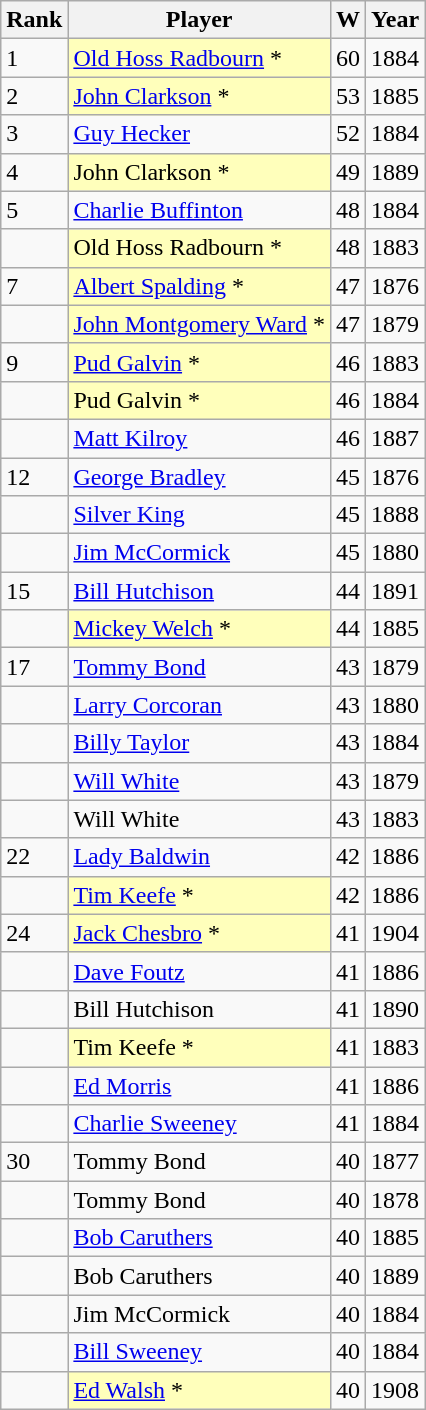<table class="wikitable" style="float:left;">
<tr style="white-space:nowrap;">
<th>Rank</th>
<th>Player</th>
<th>W</th>
<th>Year</th>
</tr>
<tr>
<td>1</td>
<td style="background:#ffffbb;"><a href='#'>Old Hoss Radbourn</a> *</td>
<td>60</td>
<td>1884</td>
</tr>
<tr>
<td>2</td>
<td style="background:#ffffbb;"><a href='#'>John Clarkson</a> *</td>
<td>53</td>
<td>1885</td>
</tr>
<tr>
<td>3</td>
<td><a href='#'>Guy Hecker</a></td>
<td>52</td>
<td>1884</td>
</tr>
<tr>
<td>4</td>
<td style="background:#ffffbb;">John Clarkson *</td>
<td>49</td>
<td>1889</td>
</tr>
<tr>
<td>5</td>
<td><a href='#'>Charlie Buffinton</a></td>
<td>48</td>
<td>1884</td>
</tr>
<tr>
<td></td>
<td style="background:#ffffbb;">Old Hoss Radbourn *</td>
<td>48</td>
<td>1883</td>
</tr>
<tr>
<td>7</td>
<td style="background:#ffffbb;"><a href='#'>Albert Spalding</a> *</td>
<td>47</td>
<td>1876</td>
</tr>
<tr>
<td></td>
<td style="background:#ffffbb;"><a href='#'>John Montgomery Ward</a> *</td>
<td>47</td>
<td>1879</td>
</tr>
<tr>
<td>9</td>
<td style="background:#ffffbb;"><a href='#'>Pud Galvin</a> *</td>
<td>46</td>
<td>1883</td>
</tr>
<tr>
<td></td>
<td style="background:#ffffbb;">Pud Galvin *</td>
<td>46</td>
<td>1884</td>
</tr>
<tr>
<td></td>
<td><a href='#'>Matt Kilroy</a></td>
<td>46</td>
<td>1887</td>
</tr>
<tr>
<td>12</td>
<td><a href='#'>George Bradley</a></td>
<td>45</td>
<td>1876</td>
</tr>
<tr>
<td></td>
<td><a href='#'>Silver King</a></td>
<td>45</td>
<td>1888</td>
</tr>
<tr>
<td></td>
<td><a href='#'>Jim McCormick</a></td>
<td>45</td>
<td>1880</td>
</tr>
<tr>
<td>15</td>
<td><a href='#'>Bill Hutchison</a></td>
<td>44</td>
<td>1891</td>
</tr>
<tr>
<td></td>
<td style="background:#ffffbb;"><a href='#'>Mickey Welch</a> *</td>
<td>44</td>
<td>1885</td>
</tr>
<tr>
<td>17</td>
<td><a href='#'>Tommy Bond</a></td>
<td>43</td>
<td>1879</td>
</tr>
<tr>
<td></td>
<td><a href='#'>Larry Corcoran</a></td>
<td>43</td>
<td>1880</td>
</tr>
<tr>
<td></td>
<td><a href='#'>Billy Taylor</a></td>
<td>43</td>
<td>1884</td>
</tr>
<tr>
<td></td>
<td><a href='#'>Will White</a></td>
<td>43</td>
<td>1879</td>
</tr>
<tr>
<td></td>
<td>Will White</td>
<td>43</td>
<td>1883</td>
</tr>
<tr>
<td>22</td>
<td><a href='#'>Lady Baldwin</a></td>
<td>42</td>
<td>1886</td>
</tr>
<tr>
<td></td>
<td style="background:#ffffbb;"><a href='#'>Tim Keefe</a> *</td>
<td>42</td>
<td>1886</td>
</tr>
<tr>
<td>24</td>
<td style="background:#ffffbb;"><a href='#'>Jack Chesbro</a> *</td>
<td>41</td>
<td>1904</td>
</tr>
<tr>
<td></td>
<td><a href='#'>Dave Foutz</a></td>
<td>41</td>
<td>1886</td>
</tr>
<tr>
<td></td>
<td>Bill Hutchison</td>
<td>41</td>
<td>1890</td>
</tr>
<tr>
<td></td>
<td style="background:#ffffbb;">Tim Keefe *</td>
<td>41</td>
<td>1883</td>
</tr>
<tr>
<td></td>
<td><a href='#'>Ed Morris</a></td>
<td>41</td>
<td>1886</td>
</tr>
<tr>
<td></td>
<td><a href='#'>Charlie Sweeney</a></td>
<td>41</td>
<td>1884</td>
</tr>
<tr>
<td>30</td>
<td>Tommy Bond</td>
<td>40</td>
<td>1877</td>
</tr>
<tr>
<td></td>
<td>Tommy Bond</td>
<td>40</td>
<td>1878</td>
</tr>
<tr>
<td></td>
<td><a href='#'>Bob Caruthers</a></td>
<td>40</td>
<td>1885</td>
</tr>
<tr>
<td></td>
<td>Bob Caruthers</td>
<td>40</td>
<td>1889</td>
</tr>
<tr>
<td></td>
<td>Jim McCormick</td>
<td>40</td>
<td>1884</td>
</tr>
<tr>
<td></td>
<td><a href='#'>Bill Sweeney</a></td>
<td>40</td>
<td>1884</td>
</tr>
<tr>
<td></td>
<td style="background:#ffffbb;"><a href='#'>Ed Walsh</a> *</td>
<td>40</td>
<td>1908</td>
</tr>
</table>
